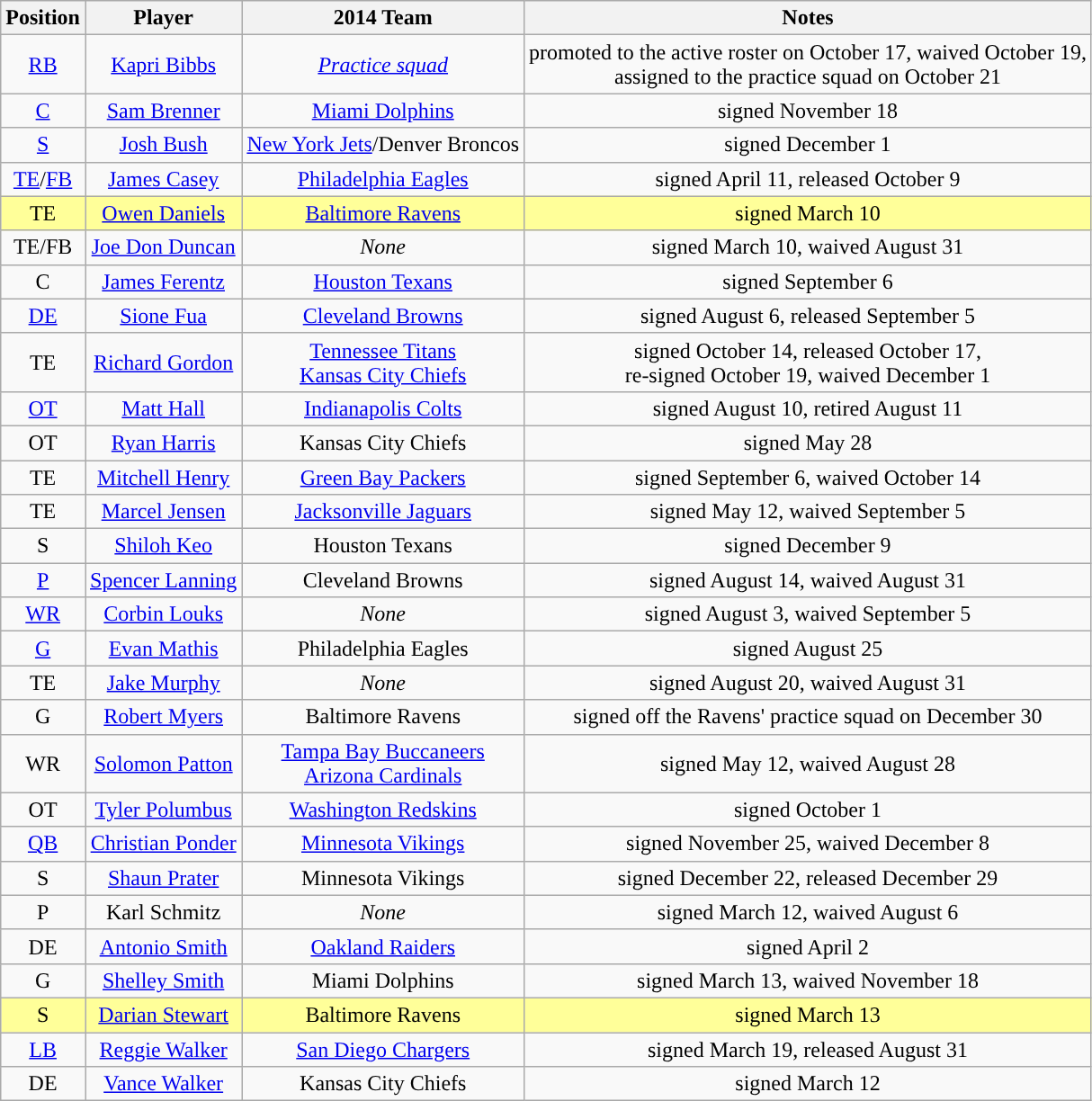<table class="wikitable" style="text-align:center">
<tr>
<th>Position</th>
<th>Player</th>
<th>2014 Team</th>
<th>Notes</th>
</tr>
<tr>
<td><a href='#'>RB</a></td>
<td><a href='#'>Kapri Bibbs</a></td>
<td><em><a href='#'>Practice squad</a></em></td>
<td>promoted to the active roster on October 17, waived October 19,<br>assigned to the practice squad on October 21</td>
</tr>
<tr>
<td><a href='#'>C</a></td>
<td><a href='#'>Sam Brenner</a></td>
<td><a href='#'>Miami Dolphins</a></td>
<td>signed November 18</td>
</tr>
<tr>
<td><a href='#'>S</a></td>
<td><a href='#'>Josh Bush</a></td>
<td><a href='#'>New York Jets</a>/Denver Broncos</td>
<td>signed December 1</td>
</tr>
<tr>
<td><a href='#'>TE</a>/<a href='#'>FB</a></td>
<td><a href='#'>James Casey</a></td>
<td><a href='#'>Philadelphia Eagles</a></td>
<td>signed April 11, released October 9</td>
</tr>
<tr style="background:#ff9;">
<td>TE</td>
<td><a href='#'>Owen Daniels</a></td>
<td><a href='#'>Baltimore Ravens</a></td>
<td>signed March 10</td>
</tr>
<tr>
<td>TE/FB</td>
<td><a href='#'>Joe Don Duncan</a></td>
<td><em>None</em></td>
<td>signed March 10, waived August 31</td>
</tr>
<tr>
<td>C</td>
<td><a href='#'>James Ferentz</a></td>
<td><a href='#'>Houston Texans</a></td>
<td>signed September 6</td>
</tr>
<tr>
<td><a href='#'>DE</a></td>
<td><a href='#'>Sione Fua</a></td>
<td><a href='#'>Cleveland Browns</a></td>
<td>signed August 6, released September 5</td>
</tr>
<tr>
<td>TE</td>
<td><a href='#'>Richard Gordon</a></td>
<td><a href='#'>Tennessee Titans</a><br><a href='#'>Kansas City Chiefs</a></td>
<td>signed October 14, released October 17,<br>re-signed October 19, waived December 1</td>
</tr>
<tr>
<td><a href='#'>OT</a></td>
<td><a href='#'>Matt Hall</a></td>
<td><a href='#'>Indianapolis Colts</a></td>
<td>signed August 10, retired August 11</td>
</tr>
<tr>
<td>OT</td>
<td><a href='#'>Ryan Harris</a></td>
<td>Kansas City Chiefs</td>
<td>signed May 28</td>
</tr>
<tr>
<td>TE</td>
<td><a href='#'>Mitchell Henry</a></td>
<td><a href='#'>Green Bay Packers</a></td>
<td>signed September 6, waived October 14</td>
</tr>
<tr>
<td>TE</td>
<td><a href='#'>Marcel Jensen</a></td>
<td><a href='#'>Jacksonville Jaguars</a></td>
<td>signed May 12, waived September 5</td>
</tr>
<tr>
<td>S</td>
<td><a href='#'>Shiloh Keo</a></td>
<td>Houston Texans</td>
<td>signed December 9</td>
</tr>
<tr>
<td><a href='#'>P</a></td>
<td><a href='#'>Spencer Lanning</a></td>
<td>Cleveland Browns</td>
<td>signed August 14, waived August 31</td>
</tr>
<tr>
<td><a href='#'>WR</a></td>
<td><a href='#'>Corbin Louks</a></td>
<td><em>None</em></td>
<td>signed August 3, waived September 5</td>
</tr>
<tr>
<td><a href='#'>G</a></td>
<td><a href='#'>Evan Mathis</a></td>
<td>Philadelphia Eagles</td>
<td>signed August 25</td>
</tr>
<tr>
<td>TE</td>
<td><a href='#'>Jake Murphy</a></td>
<td><em>None</em></td>
<td>signed August 20, waived August 31</td>
</tr>
<tr>
<td>G</td>
<td><a href='#'>Robert Myers</a></td>
<td>Baltimore Ravens</td>
<td>signed off the Ravens' practice squad on December 30</td>
</tr>
<tr>
<td>WR</td>
<td><a href='#'>Solomon Patton</a></td>
<td><a href='#'>Tampa Bay Buccaneers</a><br><a href='#'>Arizona Cardinals</a></td>
<td>signed May 12, waived August 28</td>
</tr>
<tr>
<td>OT</td>
<td><a href='#'>Tyler Polumbus</a></td>
<td><a href='#'>Washington Redskins</a></td>
<td>signed October 1</td>
</tr>
<tr>
<td><a href='#'>QB</a></td>
<td><a href='#'>Christian Ponder</a></td>
<td><a href='#'>Minnesota Vikings</a></td>
<td>signed November 25, waived December 8</td>
</tr>
<tr>
<td>S</td>
<td><a href='#'>Shaun Prater</a></td>
<td>Minnesota Vikings</td>
<td>signed December 22, released December 29</td>
</tr>
<tr>
<td>P</td>
<td>Karl Schmitz</td>
<td><em>None</em></td>
<td>signed March 12, waived August 6</td>
</tr>
<tr>
<td>DE</td>
<td><a href='#'>Antonio Smith</a></td>
<td><a href='#'>Oakland Raiders</a></td>
<td>signed April 2</td>
</tr>
<tr>
<td>G</td>
<td><a href='#'>Shelley Smith</a></td>
<td>Miami Dolphins</td>
<td>signed March 13, waived November 18</td>
</tr>
<tr style="background:#ff9;">
<td>S</td>
<td><a href='#'>Darian Stewart</a></td>
<td>Baltimore Ravens</td>
<td>signed March 13</td>
</tr>
<tr>
<td><a href='#'>LB</a></td>
<td><a href='#'>Reggie Walker</a></td>
<td><a href='#'>San Diego Chargers</a></td>
<td>signed March 19, released August 31</td>
</tr>
<tr>
<td>DE</td>
<td><a href='#'>Vance Walker</a></td>
<td>Kansas City Chiefs</td>
<td>signed March 12</td>
</tr>
</table>
